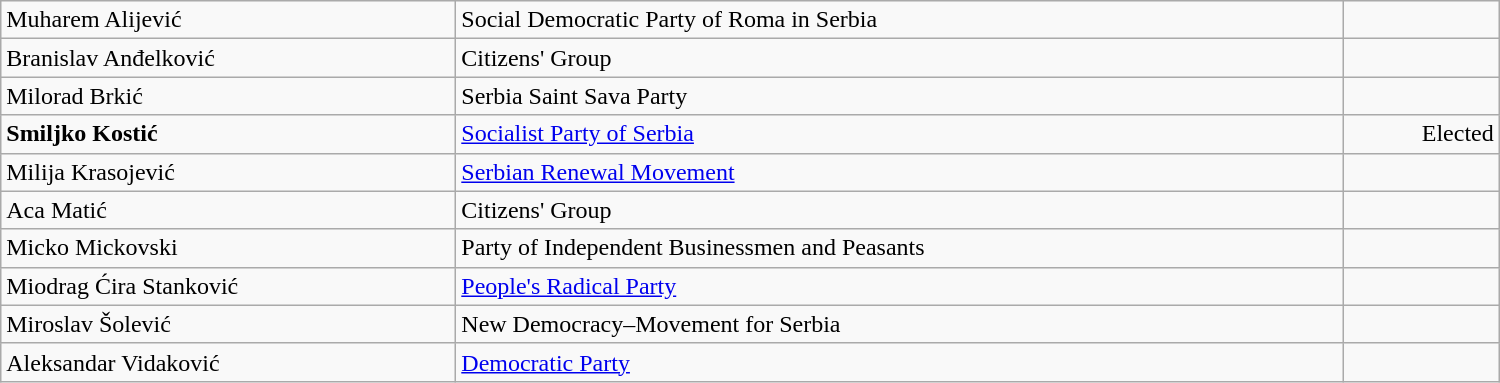<table style="width:1000px;" class="wikitable">
<tr>
<td align="left">Muharem Alijević</td>
<td align="left">Social Democratic Party of Roma in Serbia</td>
<td align="right"></td>
</tr>
<tr>
<td align="left">Branislav Anđelković</td>
<td align="left">Citizens' Group</td>
<td align="right"></td>
</tr>
<tr>
<td align="left">Milorad Brkić</td>
<td align="left">Serbia Saint Sava Party</td>
<td align="right"></td>
</tr>
<tr>
<td align="left"><strong>Smiljko Kostić</strong></td>
<td align="left"><a href='#'>Socialist Party of Serbia</a></td>
<td align="right">Elected</td>
</tr>
<tr>
<td align="left">Milija Krasojević</td>
<td align="left"><a href='#'>Serbian Renewal Movement</a></td>
<td align="right"></td>
</tr>
<tr>
<td align="left">Aca Matić</td>
<td align="left">Citizens' Group</td>
<td align="right"></td>
</tr>
<tr>
<td align="left">Micko Mickovski</td>
<td align="left">Party of Independent Businessmen and Peasants</td>
<td align="right"></td>
</tr>
<tr>
<td align="left">Miodrag Ćira Stanković</td>
<td align="left"><a href='#'>People's Radical Party</a></td>
<td align="right"></td>
</tr>
<tr>
<td align="left">Miroslav Šolević</td>
<td align="left">New Democracy–Movement for Serbia</td>
<td align="right"></td>
</tr>
<tr>
<td align="left">Aleksandar Vidaković</td>
<td align="left"><a href='#'>Democratic Party</a></td>
<td align="right"></td>
</tr>
</table>
